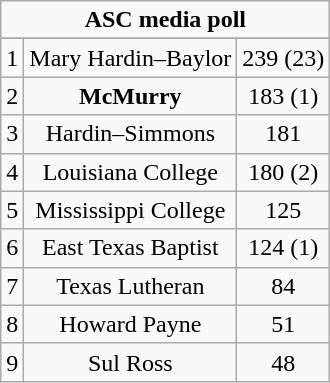<table class="wikitable" style="display: inline-table;">
<tr>
<td align="center" Colspan="3"><strong>ASC media poll</strong></td>
</tr>
<tr align="center">
</tr>
<tr align="center">
<td>1</td>
<td>Mary Hardin–Baylor</td>
<td>239 (23)</td>
</tr>
<tr align="center">
<td>2</td>
<td><strong>McMurry</strong></td>
<td>183 (1)</td>
</tr>
<tr align="center">
<td>3</td>
<td>Hardin–Simmons</td>
<td>181</td>
</tr>
<tr align="center">
<td>4</td>
<td>Louisiana College</td>
<td>180 (2)</td>
</tr>
<tr align="center">
<td>5</td>
<td>Mississippi College</td>
<td>125</td>
</tr>
<tr align="center">
<td>6</td>
<td>East Texas Baptist</td>
<td>124 (1)</td>
</tr>
<tr align="center">
<td>7</td>
<td>Texas Lutheran</td>
<td>84</td>
</tr>
<tr align="center">
<td>8</td>
<td>Howard Payne</td>
<td>51</td>
</tr>
<tr align="center">
<td>9</td>
<td>Sul Ross</td>
<td>48</td>
</tr>
</table>
